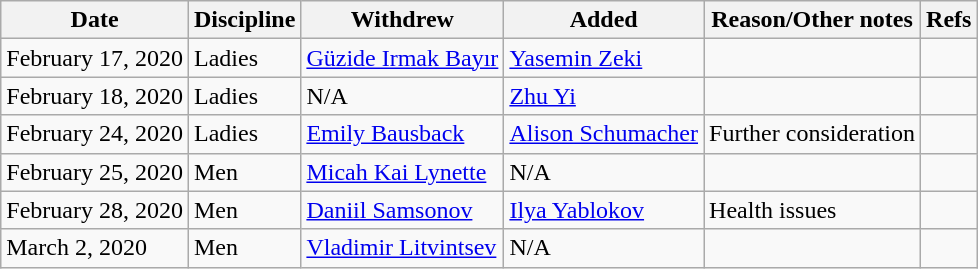<table class="wikitable">
<tr>
<th>Date</th>
<th>Discipline</th>
<th>Withdrew</th>
<th>Added</th>
<th>Reason/Other notes</th>
<th>Refs</th>
</tr>
<tr>
<td>February 17, 2020</td>
<td>Ladies</td>
<td> <a href='#'>Güzide Irmak Bayır</a></td>
<td> <a href='#'>Yasemin Zeki</a></td>
<td></td>
<td></td>
</tr>
<tr>
<td>February 18, 2020</td>
<td>Ladies</td>
<td>N/A</td>
<td> <a href='#'>Zhu Yi</a></td>
<td></td>
<td></td>
</tr>
<tr>
<td>February 24, 2020</td>
<td>Ladies</td>
<td> <a href='#'>Emily Bausback</a></td>
<td> <a href='#'>Alison Schumacher</a></td>
<td>Further consideration</td>
<td></td>
</tr>
<tr>
<td>February 25, 2020</td>
<td>Men</td>
<td> <a href='#'>Micah Kai Lynette</a></td>
<td>N/A</td>
<td></td>
<td></td>
</tr>
<tr>
<td>February 28, 2020</td>
<td>Men</td>
<td> <a href='#'>Daniil Samsonov</a></td>
<td> <a href='#'>Ilya Yablokov</a></td>
<td>Health issues</td>
<td></td>
</tr>
<tr>
<td>March 2, 2020</td>
<td>Men</td>
<td> <a href='#'>Vladimir Litvintsev</a></td>
<td>N/A</td>
<td></td>
<td></td>
</tr>
</table>
